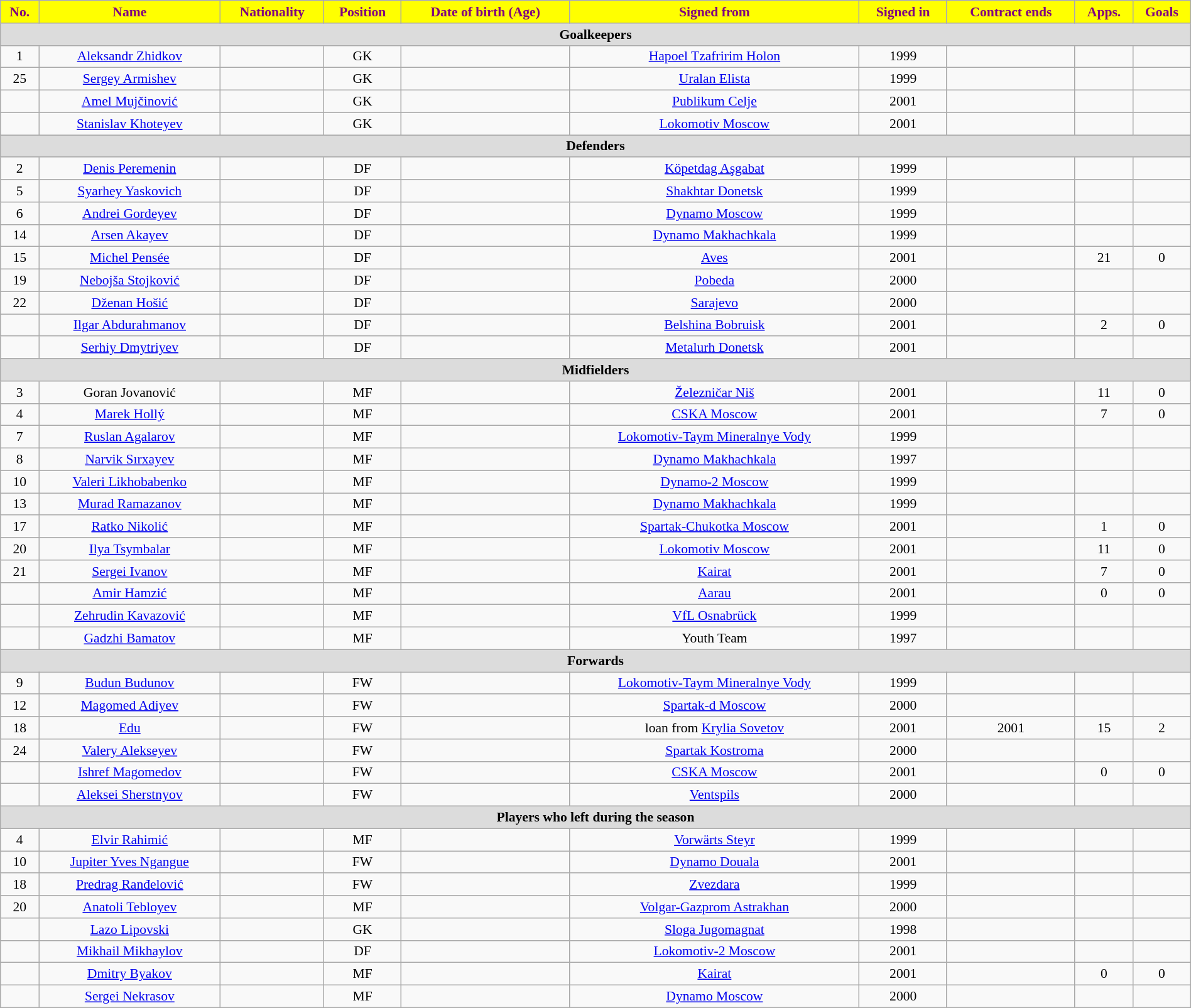<table class="wikitable"  style="text-align:center; font-size:90%; width:100%;">
<tr>
<th style="background:#ffff00; color:purple; text-align:center;">No.</th>
<th style="background:#ffff00; color:purple; text-align:center;">Name</th>
<th style="background:#ffff00; color:purple; text-align:center;">Nationality</th>
<th style="background:#ffff00; color:purple; text-align:center;">Position</th>
<th style="background:#ffff00; color:purple; text-align:center;">Date of birth (Age)</th>
<th style="background:#ffff00; color:purple; text-align:center;">Signed from</th>
<th style="background:#ffff00; color:purple; text-align:center;">Signed in</th>
<th style="background:#ffff00; color:purple; text-align:center;">Contract ends</th>
<th style="background:#ffff00; color:purple; text-align:center;">Apps.</th>
<th style="background:#ffff00; color:purple; text-align:center;">Goals</th>
</tr>
<tr>
<th colspan="11"  style="background:#dcdcdc; text-align:center;">Goalkeepers</th>
</tr>
<tr>
<td>1</td>
<td><a href='#'>Aleksandr Zhidkov</a></td>
<td></td>
<td>GK</td>
<td></td>
<td><a href='#'>Hapoel Tzafririm Holon</a></td>
<td>1999</td>
<td></td>
<td></td>
<td></td>
</tr>
<tr>
<td>25</td>
<td><a href='#'>Sergey Armishev</a></td>
<td></td>
<td>GK</td>
<td></td>
<td><a href='#'>Uralan Elista</a></td>
<td>1999</td>
<td></td>
<td></td>
<td></td>
</tr>
<tr>
<td></td>
<td><a href='#'>Amel Mujčinović</a></td>
<td></td>
<td>GK</td>
<td></td>
<td><a href='#'>Publikum Celje</a></td>
<td>2001</td>
<td></td>
<td></td>
<td></td>
</tr>
<tr>
<td></td>
<td><a href='#'>Stanislav Khoteyev</a></td>
<td></td>
<td>GK</td>
<td></td>
<td><a href='#'>Lokomotiv Moscow</a></td>
<td>2001</td>
<td></td>
<td></td>
<td></td>
</tr>
<tr>
<th colspan="11"  style="background:#dcdcdc; text-align:center;">Defenders</th>
</tr>
<tr>
<td>2</td>
<td><a href='#'>Denis Peremenin</a></td>
<td></td>
<td>DF</td>
<td></td>
<td><a href='#'>Köpetdag Aşgabat</a></td>
<td>1999</td>
<td></td>
<td></td>
<td></td>
</tr>
<tr>
<td>5</td>
<td><a href='#'>Syarhey Yaskovich</a></td>
<td></td>
<td>DF</td>
<td></td>
<td><a href='#'>Shakhtar Donetsk</a></td>
<td>1999</td>
<td></td>
<td></td>
<td></td>
</tr>
<tr>
<td>6</td>
<td><a href='#'>Andrei Gordeyev</a></td>
<td></td>
<td>DF</td>
<td></td>
<td><a href='#'>Dynamo Moscow</a></td>
<td>1999</td>
<td></td>
<td></td>
<td></td>
</tr>
<tr>
<td>14</td>
<td><a href='#'>Arsen Akayev</a></td>
<td></td>
<td>DF</td>
<td></td>
<td><a href='#'>Dynamo Makhachkala</a></td>
<td>1999</td>
<td></td>
<td></td>
<td></td>
</tr>
<tr>
<td>15</td>
<td><a href='#'>Michel Pensée</a></td>
<td></td>
<td>DF</td>
<td></td>
<td><a href='#'>Aves</a></td>
<td>2001</td>
<td></td>
<td>21</td>
<td>0</td>
</tr>
<tr>
<td>19</td>
<td><a href='#'>Nebojša Stojković</a></td>
<td></td>
<td>DF</td>
<td></td>
<td><a href='#'>Pobeda</a></td>
<td>2000</td>
<td></td>
<td></td>
<td></td>
</tr>
<tr>
<td>22</td>
<td><a href='#'>Dženan Hošić</a></td>
<td></td>
<td>DF</td>
<td></td>
<td><a href='#'>Sarajevo</a></td>
<td>2000</td>
<td></td>
<td></td>
<td></td>
</tr>
<tr>
<td></td>
<td><a href='#'>Ilgar Abdurahmanov</a></td>
<td></td>
<td>DF</td>
<td></td>
<td><a href='#'>Belshina Bobruisk</a></td>
<td>2001</td>
<td></td>
<td>2</td>
<td>0</td>
</tr>
<tr>
<td></td>
<td><a href='#'>Serhiy Dmytriyev</a></td>
<td></td>
<td>DF</td>
<td></td>
<td><a href='#'>Metalurh Donetsk</a></td>
<td>2001</td>
<td></td>
<td></td>
<td></td>
</tr>
<tr>
<th colspan="11"  style="background:#dcdcdc; text-align:center;">Midfielders</th>
</tr>
<tr>
<td>3</td>
<td>Goran Jovanović</td>
<td></td>
<td>MF</td>
<td></td>
<td><a href='#'>Železničar Niš</a></td>
<td>2001</td>
<td></td>
<td>11</td>
<td>0</td>
</tr>
<tr>
<td>4</td>
<td><a href='#'>Marek Hollý</a></td>
<td></td>
<td>MF</td>
<td></td>
<td><a href='#'>CSKA Moscow</a></td>
<td>2001</td>
<td></td>
<td>7</td>
<td>0</td>
</tr>
<tr>
<td>7</td>
<td><a href='#'>Ruslan Agalarov</a></td>
<td></td>
<td>MF</td>
<td></td>
<td><a href='#'>Lokomotiv-Taym Mineralnye Vody</a></td>
<td>1999</td>
<td></td>
<td></td>
<td></td>
</tr>
<tr>
<td>8</td>
<td><a href='#'>Narvik Sırxayev</a></td>
<td></td>
<td>MF</td>
<td></td>
<td><a href='#'>Dynamo Makhachkala</a></td>
<td>1997</td>
<td></td>
<td></td>
<td></td>
</tr>
<tr>
<td>10</td>
<td><a href='#'>Valeri Likhobabenko</a></td>
<td></td>
<td>MF</td>
<td></td>
<td><a href='#'>Dynamo-2 Moscow</a></td>
<td>1999</td>
<td></td>
<td></td>
<td></td>
</tr>
<tr>
<td>13</td>
<td><a href='#'>Murad Ramazanov</a></td>
<td></td>
<td>MF</td>
<td></td>
<td><a href='#'>Dynamo Makhachkala</a></td>
<td>1999</td>
<td></td>
<td></td>
<td></td>
</tr>
<tr>
<td>17</td>
<td><a href='#'>Ratko Nikolić</a></td>
<td></td>
<td>MF</td>
<td></td>
<td><a href='#'>Spartak-Chukotka Moscow</a></td>
<td>2001</td>
<td></td>
<td>1</td>
<td>0</td>
</tr>
<tr>
<td>20</td>
<td><a href='#'>Ilya Tsymbalar</a></td>
<td></td>
<td>MF</td>
<td></td>
<td><a href='#'>Lokomotiv Moscow</a></td>
<td>2001</td>
<td></td>
<td>11</td>
<td>0</td>
</tr>
<tr>
<td>21</td>
<td><a href='#'>Sergei Ivanov</a></td>
<td></td>
<td>MF</td>
<td></td>
<td><a href='#'>Kairat</a></td>
<td>2001</td>
<td></td>
<td>7</td>
<td>0</td>
</tr>
<tr>
<td></td>
<td><a href='#'>Amir Hamzić</a></td>
<td></td>
<td>MF</td>
<td></td>
<td><a href='#'>Aarau</a></td>
<td>2001</td>
<td></td>
<td>0</td>
<td>0</td>
</tr>
<tr>
<td></td>
<td><a href='#'>Zehrudin Kavazović</a></td>
<td></td>
<td>MF</td>
<td></td>
<td><a href='#'>VfL Osnabrück</a></td>
<td>1999</td>
<td></td>
<td></td>
<td></td>
</tr>
<tr>
<td></td>
<td><a href='#'>Gadzhi Bamatov</a></td>
<td></td>
<td>MF</td>
<td></td>
<td>Youth Team</td>
<td>1997</td>
<td></td>
<td></td>
<td></td>
</tr>
<tr>
<th colspan="11"  style="background:#dcdcdc; text-align:center;">Forwards</th>
</tr>
<tr>
<td>9</td>
<td><a href='#'>Budun Budunov</a></td>
<td></td>
<td>FW</td>
<td></td>
<td><a href='#'>Lokomotiv-Taym Mineralnye Vody</a></td>
<td>1999</td>
<td></td>
<td></td>
<td></td>
</tr>
<tr>
<td>12</td>
<td><a href='#'>Magomed Adiyev</a></td>
<td></td>
<td>FW</td>
<td></td>
<td><a href='#'>Spartak-d Moscow</a></td>
<td>2000</td>
<td></td>
<td></td>
<td></td>
</tr>
<tr>
<td>18</td>
<td><a href='#'>Edu</a></td>
<td></td>
<td>FW</td>
<td></td>
<td>loan from <a href='#'>Krylia Sovetov</a></td>
<td>2001</td>
<td>2001</td>
<td>15</td>
<td>2</td>
</tr>
<tr>
<td>24</td>
<td><a href='#'>Valery Alekseyev</a></td>
<td></td>
<td>FW</td>
<td></td>
<td><a href='#'>Spartak Kostroma</a></td>
<td>2000</td>
<td></td>
<td></td>
<td></td>
</tr>
<tr>
<td></td>
<td><a href='#'>Ishref Magomedov</a></td>
<td></td>
<td>FW</td>
<td></td>
<td><a href='#'>CSKA Moscow</a></td>
<td>2001</td>
<td></td>
<td>0</td>
<td>0</td>
</tr>
<tr>
<td></td>
<td><a href='#'>Aleksei Sherstnyov</a></td>
<td></td>
<td>FW</td>
<td></td>
<td><a href='#'>Ventspils</a></td>
<td>2000</td>
<td></td>
<td></td>
<td></td>
</tr>
<tr>
<th colspan="11"  style="background:#dcdcdc; text-align:center;">Players who left during the season</th>
</tr>
<tr>
<td>4</td>
<td><a href='#'>Elvir Rahimić</a></td>
<td></td>
<td>MF</td>
<td></td>
<td><a href='#'>Vorwärts Steyr</a></td>
<td>1999</td>
<td></td>
<td></td>
<td></td>
</tr>
<tr>
<td>10</td>
<td><a href='#'>Jupiter Yves Ngangue</a></td>
<td></td>
<td>FW</td>
<td></td>
<td><a href='#'>Dynamo Douala</a></td>
<td>2001</td>
<td></td>
<td></td>
<td></td>
</tr>
<tr>
<td>18</td>
<td><a href='#'>Predrag Ranđelović</a></td>
<td></td>
<td>FW</td>
<td></td>
<td><a href='#'>Zvezdara</a></td>
<td>1999</td>
<td></td>
<td></td>
<td></td>
</tr>
<tr>
<td>20</td>
<td><a href='#'>Anatoli Tebloyev</a></td>
<td></td>
<td>MF</td>
<td></td>
<td><a href='#'>Volgar-Gazprom Astrakhan</a></td>
<td>2000</td>
<td></td>
<td></td>
<td></td>
</tr>
<tr>
<td></td>
<td><a href='#'>Lazo Lipovski</a></td>
<td></td>
<td>GK</td>
<td></td>
<td><a href='#'>Sloga Jugomagnat</a></td>
<td>1998</td>
<td></td>
<td></td>
<td></td>
</tr>
<tr>
<td></td>
<td><a href='#'>Mikhail Mikhaylov</a></td>
<td></td>
<td>DF</td>
<td></td>
<td><a href='#'>Lokomotiv-2 Moscow</a></td>
<td>2001</td>
<td></td>
<td></td>
<td></td>
</tr>
<tr>
<td></td>
<td><a href='#'>Dmitry Byakov</a></td>
<td></td>
<td>MF</td>
<td></td>
<td><a href='#'>Kairat</a></td>
<td>2001</td>
<td></td>
<td>0</td>
<td>0</td>
</tr>
<tr>
<td></td>
<td><a href='#'>Sergei Nekrasov</a></td>
<td></td>
<td>MF</td>
<td></td>
<td><a href='#'>Dynamo Moscow</a></td>
<td>2000</td>
<td></td>
<td></td>
<td></td>
</tr>
</table>
